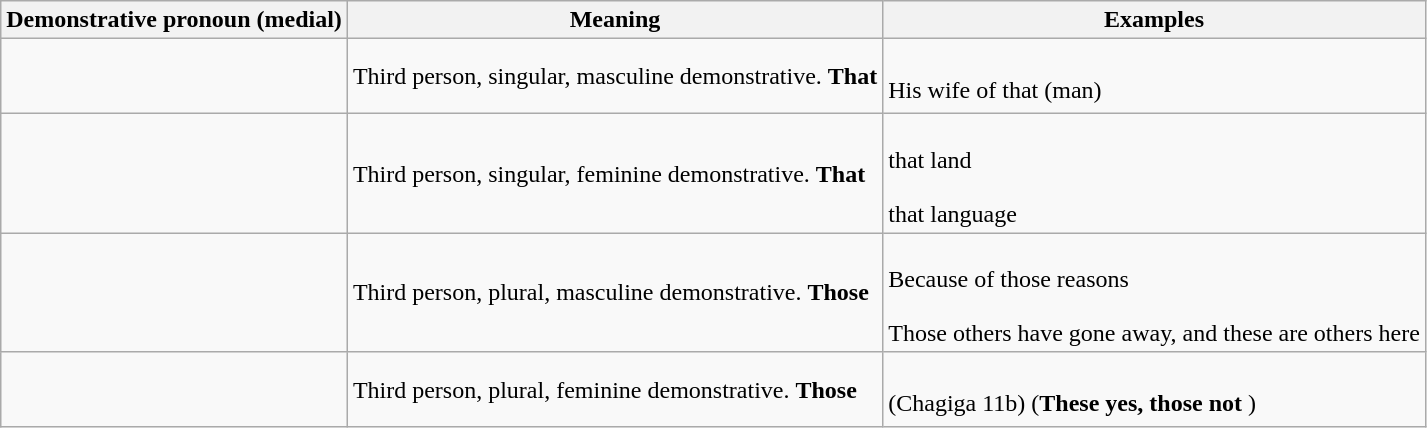<table class="wikitable">
<tr>
<th>Demonstrative pronoun (medial)</th>
<th>Meaning</th>
<th>Examples</th>
</tr>
<tr style="height: 50px">
<td></td>
<td>Third person, singular, masculine demonstrative. <strong>That </strong></td>
<td> <br>  His wife of that (man)</td>
</tr>
<tr style="height: 50px">
<td></td>
<td>Third person, singular, feminine demonstrative. <strong>That </strong></td>
<td> <br>   that land <br> <br>   that language</td>
</tr>
<tr style="height: 50px">
<td></td>
<td>Third person, plural, masculine demonstrative. <strong>Those </strong></td>
<td> <br>   Because of those reasons <br>  <br> Those others have gone away, and these are others here</td>
</tr>
<tr style="height: 50px">
<td></td>
<td>Third person, plural, feminine demonstrative. <strong>Those </strong></td>
<td> <br> (Chagiga 11b)  (<strong>These yes, those not  </strong>)</td>
</tr>
</table>
